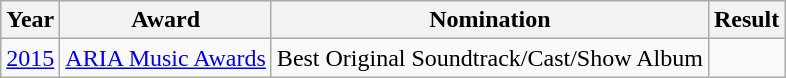<table class="wikitable">
<tr>
<th>Year</th>
<th>Award</th>
<th>Nomination</th>
<th>Result</th>
</tr>
<tr>
<td rowspan="4"><a href='#'>2015</a></td>
<td rowspan="1"><a href='#'>ARIA Music Awards</a></td>
<td>Best Original Soundtrack/Cast/Show Album</td>
<td></td>
</tr>
</table>
